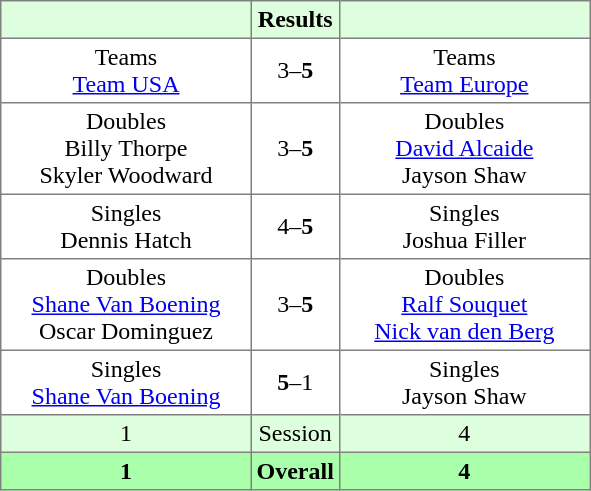<table border="1" cellpadding="3" style="border-collapse: collapse;">
<tr bgcolor="#ddffdd">
<th width="160"></th>
<th>Results</th>
<th width="160"></th>
</tr>
<tr>
<td align="center">Teams<br><a href='#'>Team USA</a></td>
<td align="center">3–<strong>5</strong></td>
<td align="center">Teams<br><a href='#'>Team Europe</a></td>
</tr>
<tr>
<td align="center">Doubles<br>Billy Thorpe<br>Skyler Woodward</td>
<td align="center">3–<strong>5</strong></td>
<td align="center">Doubles<br><a href='#'>David Alcaide</a><br>Jayson Shaw</td>
</tr>
<tr>
<td align="center">Singles<br>Dennis Hatch</td>
<td align="center">4–<strong>5</strong></td>
<td align="center">Singles<br>Joshua Filler</td>
</tr>
<tr>
<td align="center">Doubles<br><a href='#'>Shane Van Boening</a><br>Oscar Dominguez</td>
<td align="center">3–<strong>5</strong></td>
<td align="center">Doubles<br><a href='#'>Ralf Souquet</a><br><a href='#'>Nick van den Berg</a></td>
</tr>
<tr>
<td align="center">Singles<br><a href='#'>Shane Van Boening</a></td>
<td align="center"><strong>5</strong>–1</td>
<td align="center">Singles<br>Jayson Shaw</td>
</tr>
<tr bgcolor="#ddffdd">
<td align="center">1</td>
<td align="center">Session</td>
<td align="center">4</td>
</tr>
<tr bgcolor="#aaffaa">
<th align="center">1</th>
<th align="center">Overall</th>
<th align="center">4</th>
</tr>
</table>
